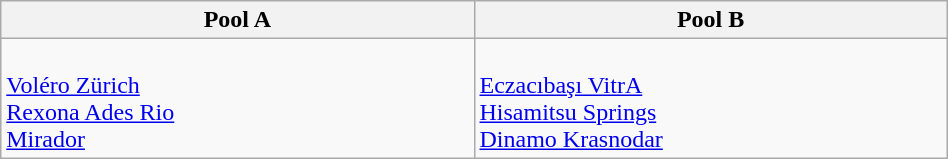<table class="wikitable" width=50%>
<tr>
<th width=50%>Pool A</th>
<th width=50%>Pool B</th>
</tr>
<tr>
<td><br> <a href='#'>Voléro Zürich</a><br>
 <a href='#'>Rexona Ades Rio</a><br>
 <a href='#'>Mirador</a><br></td>
<td><br> <a href='#'>Eczacıbaşı VitrA</a><br>
 <a href='#'>Hisamitsu Springs</a><br>
 <a href='#'>Dinamo Krasnodar</a><br></td>
</tr>
</table>
